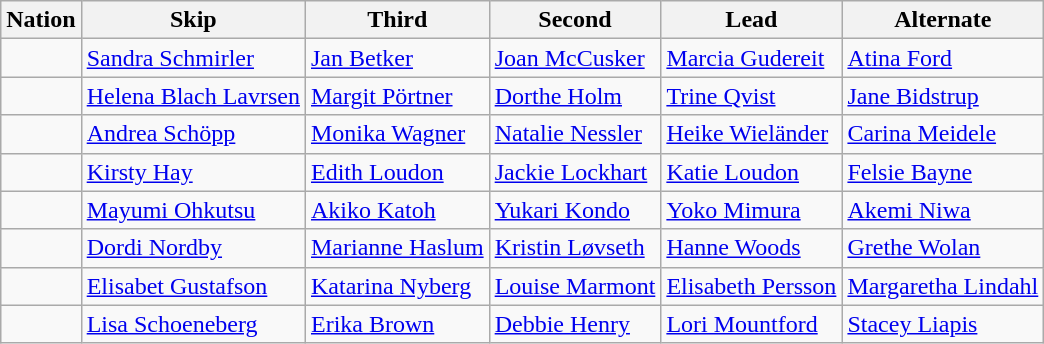<table class="wikitable">
<tr>
<th>Nation</th>
<th>Skip</th>
<th>Third</th>
<th>Second</th>
<th>Lead</th>
<th>Alternate</th>
</tr>
<tr>
<td></td>
<td><a href='#'>Sandra Schmirler</a></td>
<td><a href='#'>Jan Betker</a></td>
<td><a href='#'>Joan McCusker</a></td>
<td><a href='#'>Marcia Gudereit</a></td>
<td><a href='#'>Atina Ford</a></td>
</tr>
<tr>
<td></td>
<td><a href='#'>Helena Blach Lavrsen</a></td>
<td><a href='#'>Margit Pörtner</a></td>
<td><a href='#'>Dorthe Holm</a></td>
<td><a href='#'>Trine Qvist</a></td>
<td><a href='#'>Jane Bidstrup</a></td>
</tr>
<tr>
<td></td>
<td><a href='#'>Andrea Schöpp</a></td>
<td><a href='#'>Monika Wagner</a></td>
<td><a href='#'>Natalie Nessler</a></td>
<td><a href='#'>Heike Wieländer</a></td>
<td><a href='#'>Carina Meidele</a></td>
</tr>
<tr>
<td></td>
<td><a href='#'>Kirsty Hay</a></td>
<td><a href='#'>Edith Loudon</a></td>
<td><a href='#'>Jackie Lockhart</a></td>
<td><a href='#'>Katie Loudon</a></td>
<td><a href='#'>Felsie Bayne</a></td>
</tr>
<tr>
<td></td>
<td><a href='#'>Mayumi Ohkutsu</a></td>
<td><a href='#'>Akiko Katoh</a></td>
<td><a href='#'>Yukari Kondo</a></td>
<td><a href='#'>Yoko Mimura</a></td>
<td><a href='#'>Akemi Niwa</a></td>
</tr>
<tr>
<td></td>
<td><a href='#'>Dordi Nordby</a></td>
<td><a href='#'>Marianne Haslum</a></td>
<td><a href='#'>Kristin Løvseth</a></td>
<td><a href='#'>Hanne Woods</a></td>
<td><a href='#'>Grethe Wolan</a></td>
</tr>
<tr>
<td></td>
<td><a href='#'>Elisabet Gustafson</a></td>
<td><a href='#'>Katarina Nyberg</a></td>
<td><a href='#'>Louise Marmont</a></td>
<td><a href='#'>Elisabeth Persson</a></td>
<td><a href='#'>Margaretha Lindahl</a></td>
</tr>
<tr>
<td></td>
<td><a href='#'>Lisa Schoeneberg</a></td>
<td><a href='#'>Erika Brown</a></td>
<td><a href='#'>Debbie Henry</a></td>
<td><a href='#'>Lori Mountford</a></td>
<td><a href='#'>Stacey Liapis</a></td>
</tr>
</table>
